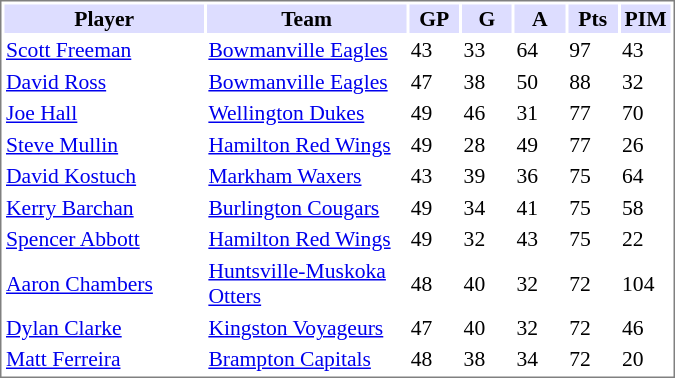<table cellpadding="0">
<tr align="left" style="vertical-align: top">
<td></td>
<td><br><table cellpadding="1" width="450px" style="font-size: 90%; border: 1px solid gray;">
<tr>
<th bgcolor="#DDDDFF" width="30%">Player</th>
<th bgcolor="#DDDDFF" width="30%">Team</th>
<th bgcolor="#DDDDFF" width="7.5%">GP</th>
<th bgcolor="#DDDDFF" width="7.5%">G</th>
<th bgcolor="#DDDDFF" width="7.5%">A</th>
<th bgcolor="#DDDDFF" width="7.5%">Pts</th>
<th bgcolor="#DDDDFF" width="7.5%">PIM</th>
</tr>
<tr>
<td><a href='#'>Scott Freeman</a></td>
<td><a href='#'>Bowmanville Eagles</a></td>
<td>43</td>
<td>33</td>
<td>64</td>
<td>97</td>
<td>43</td>
</tr>
<tr>
<td><a href='#'>David Ross</a></td>
<td><a href='#'>Bowmanville Eagles</a></td>
<td>47</td>
<td>38</td>
<td>50</td>
<td>88</td>
<td>32</td>
</tr>
<tr>
<td><a href='#'>Joe Hall</a></td>
<td><a href='#'>Wellington Dukes</a></td>
<td>49</td>
<td>46</td>
<td>31</td>
<td>77</td>
<td>70</td>
</tr>
<tr>
<td><a href='#'>Steve Mullin</a></td>
<td><a href='#'>Hamilton Red Wings</a></td>
<td>49</td>
<td>28</td>
<td>49</td>
<td>77</td>
<td>26</td>
</tr>
<tr>
<td><a href='#'>David Kostuch</a></td>
<td><a href='#'>Markham Waxers</a></td>
<td>43</td>
<td>39</td>
<td>36</td>
<td>75</td>
<td>64</td>
</tr>
<tr>
<td><a href='#'>Kerry Barchan</a></td>
<td><a href='#'>Burlington Cougars</a></td>
<td>49</td>
<td>34</td>
<td>41</td>
<td>75</td>
<td>58</td>
</tr>
<tr>
<td><a href='#'>Spencer Abbott</a></td>
<td><a href='#'>Hamilton Red Wings</a></td>
<td>49</td>
<td>32</td>
<td>43</td>
<td>75</td>
<td>22</td>
</tr>
<tr>
<td><a href='#'>Aaron Chambers</a></td>
<td><a href='#'>Huntsville-Muskoka Otters</a></td>
<td>48</td>
<td>40</td>
<td>32</td>
<td>72</td>
<td>104</td>
</tr>
<tr>
<td><a href='#'>Dylan Clarke</a></td>
<td><a href='#'>Kingston Voyageurs</a></td>
<td>47</td>
<td>40</td>
<td>32</td>
<td>72</td>
<td>46</td>
</tr>
<tr>
<td><a href='#'>Matt Ferreira</a></td>
<td><a href='#'>Brampton Capitals</a></td>
<td>48</td>
<td>38</td>
<td>34</td>
<td>72</td>
<td>20</td>
</tr>
</table>
</td>
</tr>
</table>
